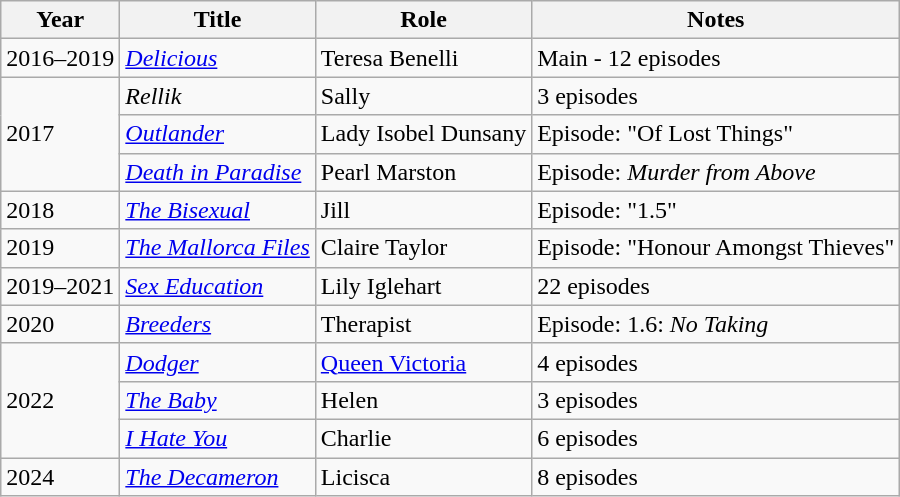<table class="wikitable sortable">
<tr>
<th>Year</th>
<th>Title</th>
<th>Role</th>
<th class=unsortable>Notes</th>
</tr>
<tr>
<td>2016–2019</td>
<td><em><a href='#'>Delicious</a></em></td>
<td>Teresa Benelli</td>
<td>Main - 12 episodes</td>
</tr>
<tr>
<td rowspan="3">2017</td>
<td><em>Rellik</em></td>
<td>Sally</td>
<td>3 episodes</td>
</tr>
<tr>
<td><em><a href='#'>Outlander</a></em></td>
<td>Lady Isobel Dunsany</td>
<td>Episode: "Of Lost Things"</td>
</tr>
<tr>
<td><em><a href='#'>Death in Paradise</a></em></td>
<td>Pearl Marston</td>
<td>Episode: <em>Murder from Above</em></td>
</tr>
<tr>
<td>2018</td>
<td><em><a href='#'>The Bisexual</a></em></td>
<td>Jill</td>
<td>Episode: "1.5"</td>
</tr>
<tr>
<td>2019</td>
<td><em><a href='#'>The Mallorca Files</a></em></td>
<td>Claire Taylor</td>
<td>Episode: "Honour Amongst Thieves"</td>
</tr>
<tr>
<td>2019–2021</td>
<td><em><a href='#'>Sex Education</a></em></td>
<td>Lily Iglehart</td>
<td>22 episodes</td>
</tr>
<tr>
<td>2020</td>
<td><em><a href='#'>Breeders</a></em></td>
<td>Therapist</td>
<td>Episode: 1.6: <em>No Taking</em></td>
</tr>
<tr>
<td rowspan="3">2022</td>
<td><em><a href='#'>Dodger</a></em></td>
<td><a href='#'>Queen Victoria</a></td>
<td>4 episodes</td>
</tr>
<tr>
<td><em><a href='#'>The Baby</a></em></td>
<td>Helen</td>
<td>3 episodes</td>
</tr>
<tr>
<td><em><a href='#'>I Hate You</a></em></td>
<td>Charlie</td>
<td>6 episodes</td>
</tr>
<tr>
<td>2024</td>
<td><em><a href='#'>The Decameron</a></em></td>
<td>Licisca</td>
<td>8 episodes</td>
</tr>
</table>
